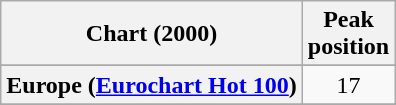<table class="wikitable sortable plainrowheaders" style="text-align:center">
<tr>
<th>Chart (2000)</th>
<th>Peak<br>position</th>
</tr>
<tr>
</tr>
<tr>
</tr>
<tr>
<th scope="row">Europe (<a href='#'>Eurochart Hot 100</a>)</th>
<td>17</td>
</tr>
<tr>
</tr>
<tr>
</tr>
<tr>
</tr>
<tr>
</tr>
<tr>
</tr>
<tr>
</tr>
</table>
